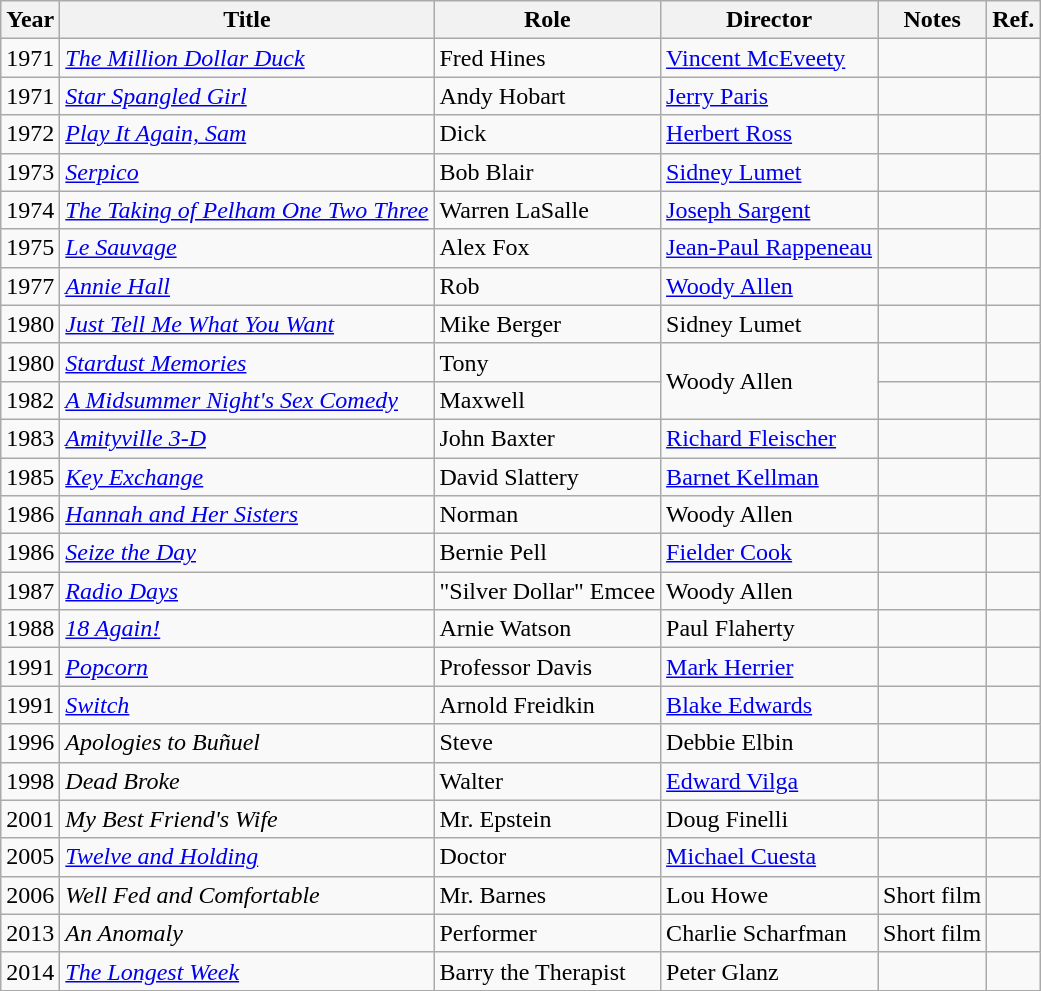<table class="wikitable sortable">
<tr>
<th>Year</th>
<th>Title</th>
<th>Role</th>
<th>Director</th>
<th>Notes</th>
<th class=unsortable>Ref.</th>
</tr>
<tr>
<td>1971</td>
<td><em><a href='#'>The Million Dollar Duck</a></em></td>
<td>Fred Hines</td>
<td><a href='#'>Vincent McEveety</a></td>
<td></td>
<td></td>
</tr>
<tr>
<td>1971</td>
<td><em><a href='#'>Star Spangled Girl</a></em></td>
<td>Andy Hobart</td>
<td><a href='#'>Jerry Paris</a></td>
<td></td>
<td></td>
</tr>
<tr>
<td>1972</td>
<td><em><a href='#'>Play It Again, Sam</a></em></td>
<td>Dick</td>
<td><a href='#'>Herbert Ross</a></td>
<td></td>
<td></td>
</tr>
<tr>
<td>1973</td>
<td><em><a href='#'>Serpico</a></em></td>
<td>Bob Blair</td>
<td><a href='#'>Sidney Lumet</a></td>
<td></td>
<td></td>
</tr>
<tr>
<td>1974</td>
<td><em><a href='#'>The Taking of Pelham One Two Three</a></em></td>
<td>Warren LaSalle</td>
<td><a href='#'>Joseph Sargent</a></td>
<td></td>
<td></td>
</tr>
<tr>
<td>1975</td>
<td><em><a href='#'>Le Sauvage</a></em></td>
<td>Alex Fox</td>
<td><a href='#'>Jean-Paul Rappeneau</a></td>
<td></td>
<td></td>
</tr>
<tr>
<td>1977</td>
<td><em><a href='#'>Annie Hall</a></em></td>
<td>Rob</td>
<td><a href='#'>Woody Allen</a></td>
<td></td>
<td></td>
</tr>
<tr>
<td>1980</td>
<td><em><a href='#'>Just Tell Me What You Want</a></em></td>
<td>Mike Berger</td>
<td>Sidney Lumet</td>
<td></td>
<td></td>
</tr>
<tr>
<td>1980</td>
<td><em><a href='#'>Stardust Memories</a></em></td>
<td>Tony</td>
<td rowspan=2>Woody Allen</td>
<td></td>
<td></td>
</tr>
<tr>
<td>1982</td>
<td><em><a href='#'>A Midsummer Night's Sex Comedy</a></em></td>
<td>Maxwell</td>
<td></td>
<td></td>
</tr>
<tr>
<td>1983</td>
<td><em><a href='#'>Amityville 3-D</a></em></td>
<td>John Baxter</td>
<td><a href='#'>Richard Fleischer</a></td>
<td></td>
<td></td>
</tr>
<tr>
<td>1985</td>
<td><em><a href='#'>Key Exchange</a></em></td>
<td>David Slattery</td>
<td><a href='#'>Barnet Kellman</a></td>
<td></td>
<td></td>
</tr>
<tr>
<td>1986</td>
<td><em><a href='#'>Hannah and Her Sisters</a></em></td>
<td>Norman</td>
<td>Woody Allen</td>
<td></td>
<td></td>
</tr>
<tr>
<td>1986</td>
<td><em><a href='#'>Seize the Day</a></em></td>
<td>Bernie Pell</td>
<td><a href='#'>Fielder Cook</a></td>
<td></td>
<td></td>
</tr>
<tr>
<td>1987</td>
<td><em><a href='#'>Radio Days</a></em></td>
<td>"Silver Dollar" Emcee</td>
<td>Woody Allen</td>
<td></td>
<td></td>
</tr>
<tr>
<td>1988</td>
<td><em><a href='#'>18 Again!</a></em></td>
<td>Arnie Watson</td>
<td>Paul Flaherty</td>
<td></td>
<td></td>
</tr>
<tr>
<td>1991</td>
<td><em><a href='#'>Popcorn</a></em></td>
<td>Professor Davis</td>
<td><a href='#'>Mark Herrier</a></td>
<td></td>
<td></td>
</tr>
<tr>
<td>1991</td>
<td><em><a href='#'>Switch</a></em></td>
<td>Arnold Freidkin</td>
<td><a href='#'>Blake Edwards</a></td>
<td></td>
<td></td>
</tr>
<tr>
<td>1996</td>
<td><em>Apologies to Buñuel</em></td>
<td>Steve</td>
<td>Debbie Elbin</td>
<td></td>
<td></td>
</tr>
<tr>
<td>1998</td>
<td><em>Dead Broke</em></td>
<td>Walter</td>
<td><a href='#'>Edward Vilga</a></td>
<td></td>
<td></td>
</tr>
<tr>
<td>2001</td>
<td><em>My Best Friend's Wife</em></td>
<td>Mr. Epstein</td>
<td>Doug Finelli</td>
<td></td>
<td></td>
</tr>
<tr>
<td>2005</td>
<td><em><a href='#'>Twelve and Holding</a></em></td>
<td>Doctor</td>
<td><a href='#'>Michael Cuesta</a></td>
<td></td>
<td></td>
</tr>
<tr>
<td>2006</td>
<td><em>Well Fed and Comfortable</em></td>
<td>Mr. Barnes</td>
<td>Lou Howe</td>
<td>Short film</td>
<td></td>
</tr>
<tr>
<td>2013</td>
<td><em>An Anomaly</em></td>
<td>Performer</td>
<td>Charlie Scharfman</td>
<td>Short film</td>
<td></td>
</tr>
<tr>
<td>2014</td>
<td><em><a href='#'>The Longest Week</a></em></td>
<td>Barry the Therapist</td>
<td>Peter Glanz</td>
<td></td>
<td></td>
</tr>
<tr>
</tr>
</table>
